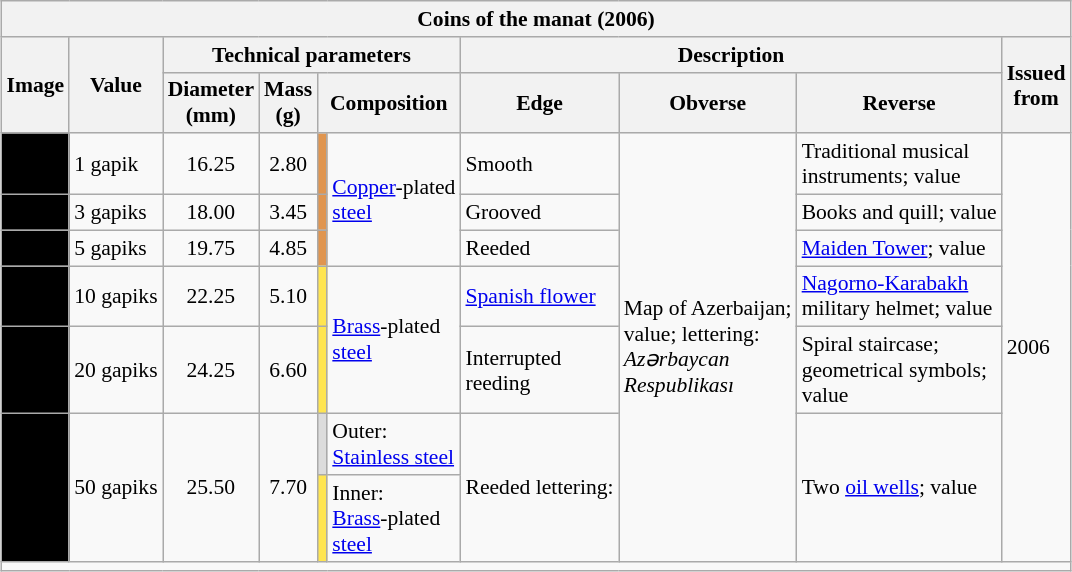<table class="wikitable" style="margin:auto; font-size:90%; border-width:1px;">
<tr>
<th colspan=11>Coins of the manat (2006)</th>
</tr>
<tr>
<th rowspan=2>Image</th>
<th rowspan=2>Value</th>
<th colspan=4>Technical parameters</th>
<th colspan=3>Description</th>
<th rowspan=2>Issued<br>from</th>
</tr>
<tr>
<th>Diameter<br>(mm)</th>
<th>Mass<br>(g)</th>
<th colspan=2>Composition</th>
<th>Edge</th>
<th>Obverse</th>
<th>Reverse</th>
</tr>
<tr>
<td style="background:#000; text-align:center"></td>
<td>1 gapik</td>
<td align=center>16.25</td>
<td align=center>2.80</td>
<td style="background-color:#e0954f;"></td>
<td rowspan=3><a href='#'>Copper</a>-plated<br><a href='#'>steel</a></td>
<td>Smooth</td>
<td rowspan=7>Map of Azerbaijan;<br>value; lettering:<br><em>Azərbaycan<br>Respublikası</em></td>
<td>Traditional musical<br>instruments; value</td>
<td rowspan=7>2006</td>
</tr>
<tr>
<td style="background:#000; text-align:center"></td>
<td>3 gapiks</td>
<td align=center>18.00</td>
<td align=center>3.45</td>
<td style="background-color:#e0954f;"></td>
<td>Grooved</td>
<td>Books and quill; value</td>
</tr>
<tr>
<td style="background:#000; text-align:center"></td>
<td>5 gapiks</td>
<td align=center>19.75</td>
<td align=center>4.85</td>
<td style="background-color:#e0954f;"></td>
<td>Reeded</td>
<td><a href='#'>Maiden Tower</a>; value</td>
</tr>
<tr>
<td style="background:#000; text-align:center"></td>
<td>10 gapiks</td>
<td align=center>22.25</td>
<td align=center>5.10</td>
<td style="background-color:#ffe550;"></td>
<td rowspan=2><a href='#'>Brass</a>-plated<br><a href='#'>steel</a></td>
<td><a href='#'>Spanish flower</a></td>
<td><a href='#'>Nagorno-Karabakh</a><br>military helmet; value</td>
</tr>
<tr>
<td style="background:#000; text-align:center"></td>
<td>20 gapiks</td>
<td align=center>24.25</td>
<td align=center>6.60</td>
<td style="background-color:#ffe550;"></td>
<td>Interrupted<br>reeding</td>
<td>Spiral staircase;<br>geometrical symbols;<br>value</td>
</tr>
<tr>
<td rowspan=2 style="background:#000; text-align:center"></td>
<td rowspan=2>50 gapiks</td>
<td rowspan=2 align=center>25.50</td>
<td rowspan=2 align=center>7.70</td>
<td style="background-color:#dcdcdc;"></td>
<td>Outer:<br><a href='#'>Stainless steel</a></td>
<td rowspan=2>Reeded lettering:<br></td>
<td rowspan=2>Two <a href='#'>oil wells</a>; value</td>
</tr>
<tr>
<td style="background-color:#ffe550;"></td>
<td>Inner:<br><a href='#'>Brass</a>-plated<br><a href='#'>steel</a></td>
</tr>
<tr>
<td colspan=11></td>
</tr>
</table>
